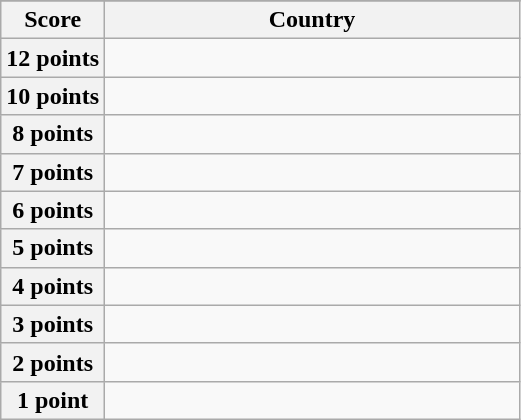<table class="wikitable">
<tr>
</tr>
<tr>
<th scope="col" width="20%">Score</th>
<th scope="col">Country</th>
</tr>
<tr>
<th scope="row">12 points</th>
<td></td>
</tr>
<tr>
<th scope="row">10 points</th>
<td></td>
</tr>
<tr>
<th scope="row">8 points</th>
<td></td>
</tr>
<tr>
<th scope="row">7 points</th>
<td></td>
</tr>
<tr>
<th scope="row">6 points</th>
<td></td>
</tr>
<tr>
<th scope="row">5 points</th>
<td></td>
</tr>
<tr>
<th scope="row">4 points</th>
<td></td>
</tr>
<tr>
<th scope="row">3 points</th>
<td></td>
</tr>
<tr>
<th scope="row">2 points</th>
<td></td>
</tr>
<tr>
<th scope="row">1 point</th>
<td></td>
</tr>
</table>
